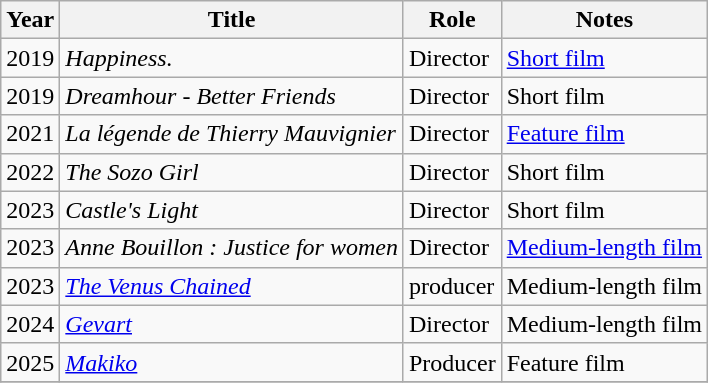<table class="wikitable sortable">
<tr>
<th>Year</th>
<th>Title</th>
<th>Role</th>
<th class="unsortable">Notes</th>
</tr>
<tr>
<td>2019</td>
<td><em>Happiness.</em></td>
<td>Director</td>
<td><a href='#'>Short film</a></td>
</tr>
<tr>
<td>2019</td>
<td><em>Dreamhour - Better Friends</em></td>
<td>Director</td>
<td>Short film</td>
</tr>
<tr>
<td>2021</td>
<td><em>La légende de Thierry Mauvignier</em></td>
<td>Director</td>
<td><a href='#'>Feature film</a></td>
</tr>
<tr>
<td>2022</td>
<td><em>The Sozo Girl</em></td>
<td>Director</td>
<td>Short film</td>
</tr>
<tr>
<td>2023</td>
<td><em>Castle's Light</em></td>
<td>Director</td>
<td>Short film</td>
</tr>
<tr>
<td>2023</td>
<td><em>Anne Bouillon : Justice for women</em></td>
<td>Director</td>
<td><a href='#'>Medium-length film</a></td>
</tr>
<tr>
<td>2023</td>
<td><em><a href='#'>The Venus Chained</a></em></td>
<td>producer</td>
<td>Medium-length film</td>
</tr>
<tr>
<td>2024</td>
<td><em><a href='#'>Gevart</a></em></td>
<td>Director</td>
<td>Medium-length film</td>
</tr>
<tr>
<td>2025</td>
<td><em><a href='#'>Makiko</a></em></td>
<td>Producer</td>
<td>Feature film</td>
</tr>
<tr>
</tr>
</table>
